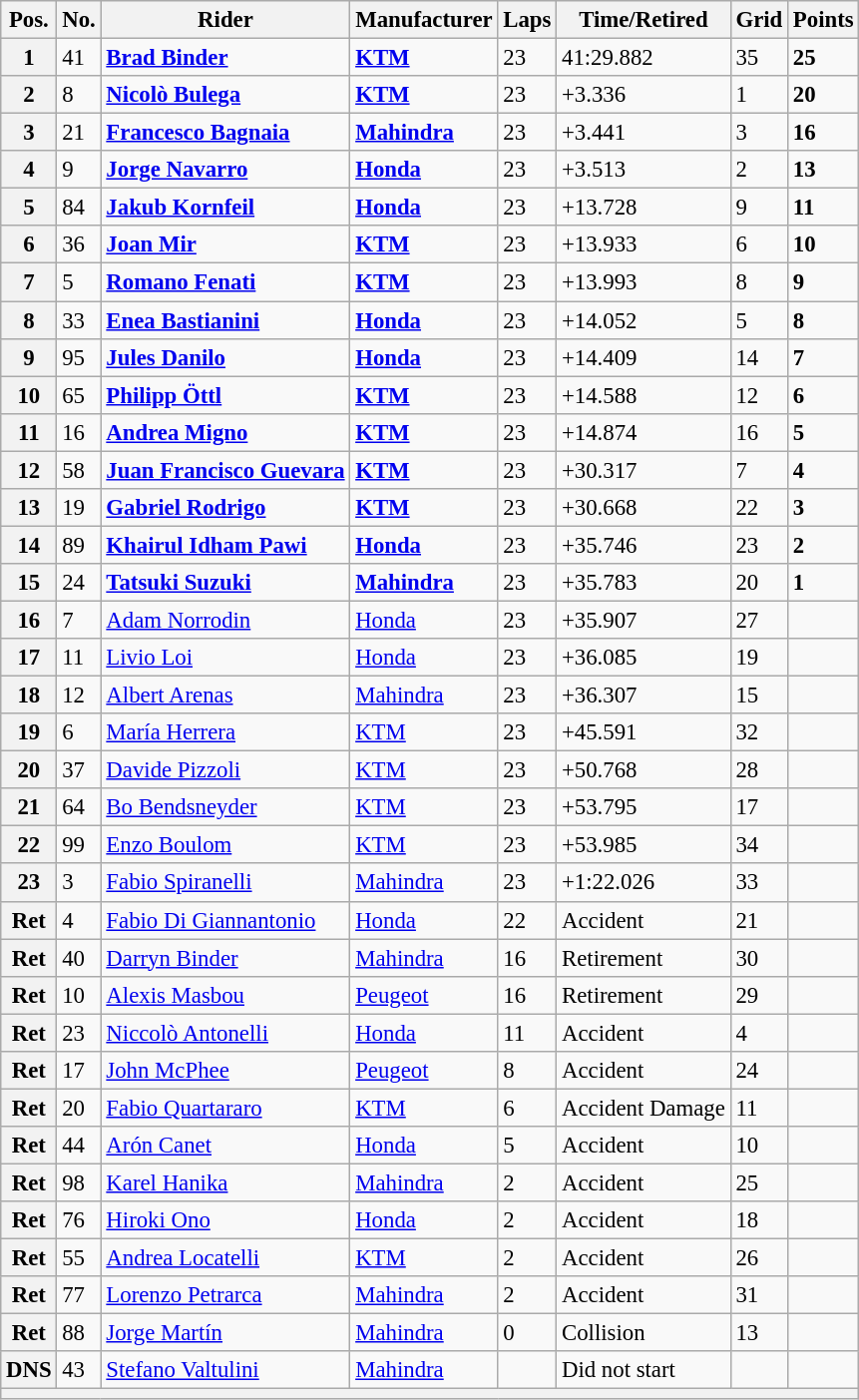<table class="wikitable" style="font-size: 95%;">
<tr>
<th>Pos.</th>
<th>No.</th>
<th>Rider</th>
<th>Manufacturer</th>
<th>Laps</th>
<th>Time/Retired</th>
<th>Grid</th>
<th>Points</th>
</tr>
<tr>
<th>1</th>
<td>41</td>
<td> <strong><a href='#'>Brad Binder</a></strong></td>
<td><strong><a href='#'>KTM</a></strong></td>
<td>23</td>
<td>41:29.882</td>
<td>35</td>
<td><strong>25</strong></td>
</tr>
<tr>
<th>2</th>
<td>8</td>
<td> <strong><a href='#'>Nicolò Bulega</a></strong></td>
<td><strong><a href='#'>KTM</a></strong></td>
<td>23</td>
<td>+3.336</td>
<td>1</td>
<td><strong>20</strong></td>
</tr>
<tr>
<th>3</th>
<td>21</td>
<td> <strong><a href='#'>Francesco Bagnaia</a></strong></td>
<td><strong><a href='#'>Mahindra</a></strong></td>
<td>23</td>
<td>+3.441</td>
<td>3</td>
<td><strong>16</strong></td>
</tr>
<tr>
<th>4</th>
<td>9</td>
<td> <strong><a href='#'>Jorge Navarro</a></strong></td>
<td><strong><a href='#'>Honda</a></strong></td>
<td>23</td>
<td>+3.513</td>
<td>2</td>
<td><strong>13</strong></td>
</tr>
<tr>
<th>5</th>
<td>84</td>
<td> <strong><a href='#'>Jakub Kornfeil</a></strong></td>
<td><strong><a href='#'>Honda</a></strong></td>
<td>23</td>
<td>+13.728</td>
<td>9</td>
<td><strong>11</strong></td>
</tr>
<tr>
<th>6</th>
<td>36</td>
<td> <strong><a href='#'>Joan Mir</a></strong></td>
<td><strong><a href='#'>KTM</a></strong></td>
<td>23</td>
<td>+13.933</td>
<td>6</td>
<td><strong>10</strong></td>
</tr>
<tr>
<th>7</th>
<td>5</td>
<td> <strong><a href='#'>Romano Fenati</a></strong></td>
<td><strong><a href='#'>KTM</a></strong></td>
<td>23</td>
<td>+13.993</td>
<td>8</td>
<td><strong>9</strong></td>
</tr>
<tr>
<th>8</th>
<td>33</td>
<td> <strong><a href='#'>Enea Bastianini</a></strong></td>
<td><strong><a href='#'>Honda</a></strong></td>
<td>23</td>
<td>+14.052</td>
<td>5</td>
<td><strong>8</strong></td>
</tr>
<tr>
<th>9</th>
<td>95</td>
<td> <strong><a href='#'>Jules Danilo</a></strong></td>
<td><strong><a href='#'>Honda</a></strong></td>
<td>23</td>
<td>+14.409</td>
<td>14</td>
<td><strong>7</strong></td>
</tr>
<tr>
<th>10</th>
<td>65</td>
<td> <strong><a href='#'>Philipp Öttl</a></strong></td>
<td><strong><a href='#'>KTM</a></strong></td>
<td>23</td>
<td>+14.588</td>
<td>12</td>
<td><strong>6</strong></td>
</tr>
<tr>
<th>11</th>
<td>16</td>
<td> <strong><a href='#'>Andrea Migno</a></strong></td>
<td><strong><a href='#'>KTM</a></strong></td>
<td>23</td>
<td>+14.874</td>
<td>16</td>
<td><strong>5</strong></td>
</tr>
<tr>
<th>12</th>
<td>58</td>
<td> <strong><a href='#'>Juan Francisco Guevara</a></strong></td>
<td><strong><a href='#'>KTM</a></strong></td>
<td>23</td>
<td>+30.317</td>
<td>7</td>
<td><strong>4</strong></td>
</tr>
<tr>
<th>13</th>
<td>19</td>
<td> <strong><a href='#'>Gabriel Rodrigo</a></strong></td>
<td><strong><a href='#'>KTM</a></strong></td>
<td>23</td>
<td>+30.668</td>
<td>22</td>
<td><strong>3</strong></td>
</tr>
<tr>
<th>14</th>
<td>89</td>
<td> <strong><a href='#'>Khairul Idham Pawi</a></strong></td>
<td><strong><a href='#'>Honda</a></strong></td>
<td>23</td>
<td>+35.746</td>
<td>23</td>
<td><strong>2</strong></td>
</tr>
<tr>
<th>15</th>
<td>24</td>
<td> <strong><a href='#'>Tatsuki Suzuki</a></strong></td>
<td><strong><a href='#'>Mahindra</a></strong></td>
<td>23</td>
<td>+35.783</td>
<td>20</td>
<td><strong>1</strong></td>
</tr>
<tr>
<th>16</th>
<td>7</td>
<td> <a href='#'>Adam Norrodin</a></td>
<td><a href='#'>Honda</a></td>
<td>23</td>
<td>+35.907</td>
<td>27</td>
<td></td>
</tr>
<tr>
<th>17</th>
<td>11</td>
<td> <a href='#'>Livio Loi</a></td>
<td><a href='#'>Honda</a></td>
<td>23</td>
<td>+36.085</td>
<td>19</td>
<td></td>
</tr>
<tr>
<th>18</th>
<td>12</td>
<td> <a href='#'>Albert Arenas</a></td>
<td><a href='#'>Mahindra</a></td>
<td>23</td>
<td>+36.307</td>
<td>15</td>
<td></td>
</tr>
<tr>
<th>19</th>
<td>6</td>
<td> <a href='#'>María Herrera</a></td>
<td><a href='#'>KTM</a></td>
<td>23</td>
<td>+45.591</td>
<td>32</td>
<td></td>
</tr>
<tr>
<th>20</th>
<td>37</td>
<td> <a href='#'>Davide Pizzoli</a></td>
<td><a href='#'>KTM</a></td>
<td>23</td>
<td>+50.768</td>
<td>28</td>
<td></td>
</tr>
<tr>
<th>21</th>
<td>64</td>
<td> <a href='#'>Bo Bendsneyder</a></td>
<td><a href='#'>KTM</a></td>
<td>23</td>
<td>+53.795</td>
<td>17</td>
<td></td>
</tr>
<tr>
<th>22</th>
<td>99</td>
<td> <a href='#'>Enzo Boulom</a></td>
<td><a href='#'>KTM</a></td>
<td>23</td>
<td>+53.985</td>
<td>34</td>
<td></td>
</tr>
<tr>
<th>23</th>
<td>3</td>
<td> <a href='#'>Fabio Spiranelli</a></td>
<td><a href='#'>Mahindra</a></td>
<td>23</td>
<td>+1:22.026</td>
<td>33</td>
<td></td>
</tr>
<tr>
<th>Ret</th>
<td>4</td>
<td> <a href='#'>Fabio Di Giannantonio</a></td>
<td><a href='#'>Honda</a></td>
<td>22</td>
<td>Accident</td>
<td>21</td>
<td></td>
</tr>
<tr>
<th>Ret</th>
<td>40</td>
<td> <a href='#'>Darryn Binder</a></td>
<td><a href='#'>Mahindra</a></td>
<td>16</td>
<td>Retirement</td>
<td>30</td>
<td></td>
</tr>
<tr>
<th>Ret</th>
<td>10</td>
<td> <a href='#'>Alexis Masbou</a></td>
<td><a href='#'>Peugeot</a></td>
<td>16</td>
<td>Retirement</td>
<td>29</td>
<td></td>
</tr>
<tr>
<th>Ret</th>
<td>23</td>
<td> <a href='#'>Niccolò Antonelli</a></td>
<td><a href='#'>Honda</a></td>
<td>11</td>
<td>Accident</td>
<td>4</td>
<td></td>
</tr>
<tr>
<th>Ret</th>
<td>17</td>
<td> <a href='#'>John McPhee</a></td>
<td><a href='#'>Peugeot</a></td>
<td>8</td>
<td>Accident</td>
<td>24</td>
<td></td>
</tr>
<tr>
<th>Ret</th>
<td>20</td>
<td> <a href='#'>Fabio Quartararo</a></td>
<td><a href='#'>KTM</a></td>
<td>6</td>
<td>Accident Damage</td>
<td>11</td>
<td></td>
</tr>
<tr>
<th>Ret</th>
<td>44</td>
<td> <a href='#'>Arón Canet</a></td>
<td><a href='#'>Honda</a></td>
<td>5</td>
<td>Accident</td>
<td>10</td>
<td></td>
</tr>
<tr>
<th>Ret</th>
<td>98</td>
<td> <a href='#'>Karel Hanika</a></td>
<td><a href='#'>Mahindra</a></td>
<td>2</td>
<td>Accident</td>
<td>25</td>
<td></td>
</tr>
<tr>
<th>Ret</th>
<td>76</td>
<td> <a href='#'>Hiroki Ono</a></td>
<td><a href='#'>Honda</a></td>
<td>2</td>
<td>Accident</td>
<td>18</td>
<td></td>
</tr>
<tr>
<th>Ret</th>
<td>55</td>
<td> <a href='#'>Andrea Locatelli</a></td>
<td><a href='#'>KTM</a></td>
<td>2</td>
<td>Accident</td>
<td>26</td>
<td></td>
</tr>
<tr>
<th>Ret</th>
<td>77</td>
<td> <a href='#'>Lorenzo Petrarca</a></td>
<td><a href='#'>Mahindra</a></td>
<td>2</td>
<td>Accident</td>
<td>31</td>
<td></td>
</tr>
<tr>
<th>Ret</th>
<td>88</td>
<td> <a href='#'>Jorge Martín</a></td>
<td><a href='#'>Mahindra</a></td>
<td>0</td>
<td>Collision</td>
<td>13</td>
<td></td>
</tr>
<tr>
<th>DNS</th>
<td>43</td>
<td> <a href='#'>Stefano Valtulini</a></td>
<td><a href='#'>Mahindra</a></td>
<td></td>
<td>Did not start</td>
<td></td>
<td></td>
</tr>
<tr>
<th colspan=8></th>
</tr>
</table>
